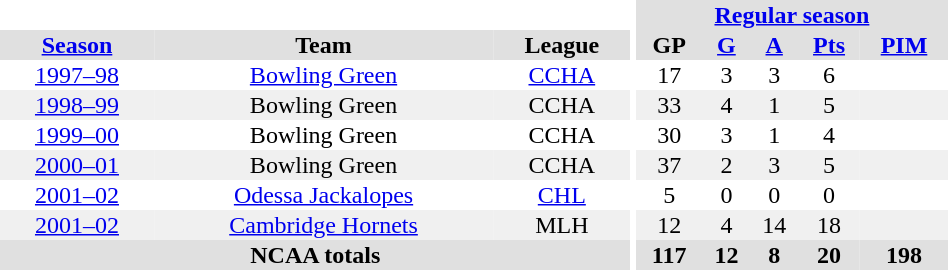<table border="0" cellpadding="1" cellspacing="0" style="text-align:center; width:50%">
<tr bgcolor="#e0e0e0">
<th colspan="3" bgcolor="#ffffff"></th>
<th rowspan="99" bgcolor="#ffffff"></th>
<th colspan="5"><a href='#'>Regular season</a></th>
</tr>
<tr bgcolor="#e0e0e0">
<th><a href='#'>Season</a></th>
<th>Team</th>
<th>League</th>
<th>GP</th>
<th><a href='#'>G</a></th>
<th><a href='#'>A</a></th>
<th><a href='#'>Pts</a></th>
<th><a href='#'>PIM</a></th>
</tr>
<tr ALIGN="center">
<td><a href='#'>1997–98</a></td>
<td><a href='#'>Bowling Green</a></td>
<td><a href='#'>CCHA</a></td>
<td>17</td>
<td>3</td>
<td>3</td>
<td>6</td>
<td 31></td>
</tr>
<tr ALIGN="center" bgcolor="#f0f0f0">
<td><a href='#'>1998–99</a></td>
<td>Bowling Green</td>
<td>CCHA</td>
<td>33</td>
<td>4</td>
<td>1</td>
<td>5</td>
<td 55></td>
</tr>
<tr ALIGN="center">
<td><a href='#'>1999–00</a></td>
<td>Bowling Green</td>
<td>CCHA</td>
<td>30</td>
<td>3</td>
<td>1</td>
<td>4</td>
<td 48></td>
</tr>
<tr ALIGN="center" bgcolor="#f0f0f0">
<td><a href='#'>2000–01</a></td>
<td>Bowling Green</td>
<td>CCHA</td>
<td>37</td>
<td>2</td>
<td>3</td>
<td>5</td>
<td 64></td>
</tr>
<tr ALIGN="center">
<td><a href='#'>2001–02</a></td>
<td><a href='#'>Odessa Jackalopes</a></td>
<td><a href='#'>CHL</a></td>
<td>5</td>
<td>0</td>
<td>0</td>
<td>0</td>
<td 11></td>
</tr>
<tr ALIGN="center" bgcolor="#f0f0f0">
<td><a href='#'>2001–02</a></td>
<td><a href='#'>Cambridge Hornets</a></td>
<td>MLH</td>
<td>12</td>
<td>4</td>
<td>14</td>
<td>18</td>
<td 18></td>
</tr>
<tr bgcolor="#e0e0e0">
<th colspan="3">NCAA totals</th>
<th>117</th>
<th>12</th>
<th>8</th>
<th>20</th>
<th>198</th>
</tr>
</table>
